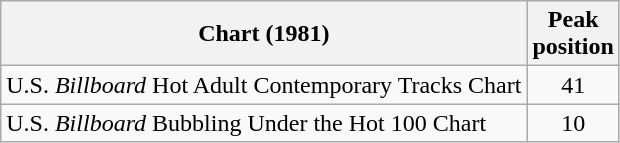<table class="wikitable sortable">
<tr>
<th>Chart (1981)</th>
<th>Peak<br>position</th>
</tr>
<tr>
<td align="left">U.S. <em>Billboard</em> Hot Adult Contemporary Tracks Chart</td>
<td style="text-align:center;">41</td>
</tr>
<tr>
<td align="left">U.S. <em>Billboard</em> Bubbling Under the Hot 100 Chart</td>
<td style="text-align:center;">10</td>
</tr>
</table>
